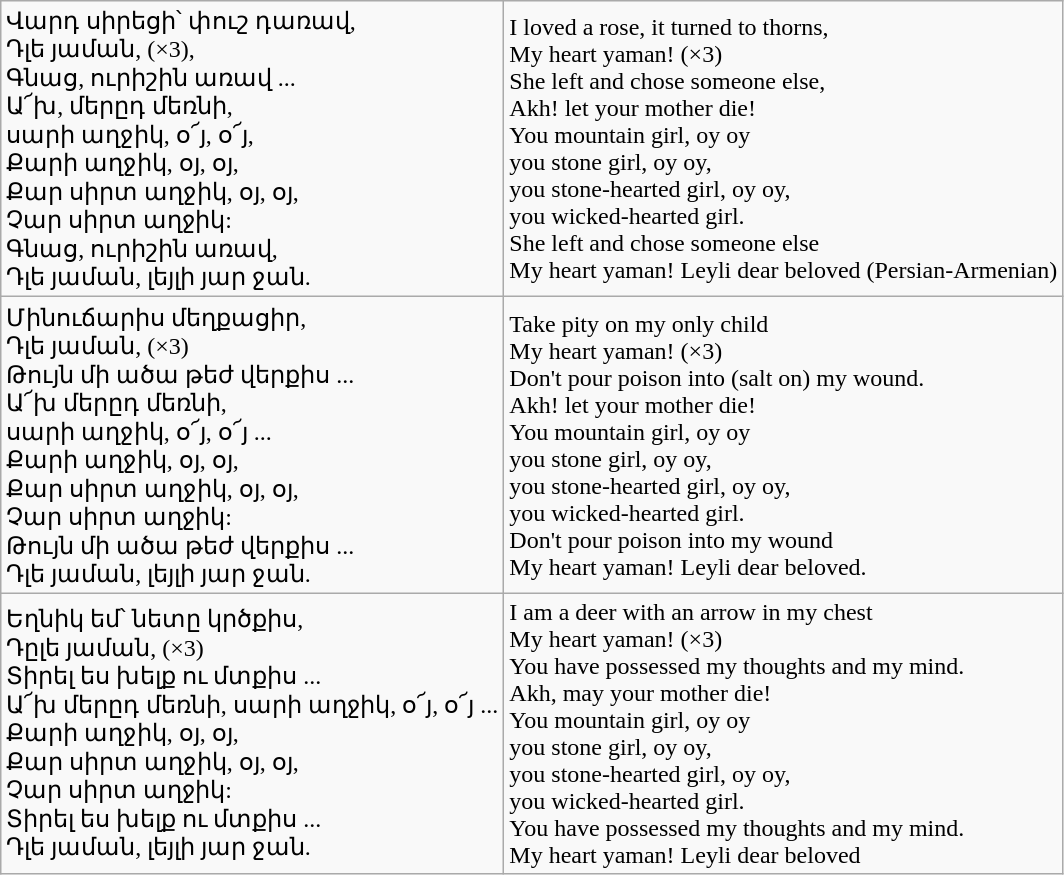<table class="wikitable">
<tr>
<td>Վարդ սիրեցի՝ փուշ դառավ,<br>Դլե յաման, (×3),<br>Գնաց, ուրիշին առավ ...
<br>Ա՜խ, մերըդ մեռնի,
<br>սարի աղջիկ, օ՜յ, օ՜յ,
<br>Քարի աղջիկ, օյ, օյ,
<br>Քար սիրտ աղջիկ, օյ, օյ,
<br>Չար սիրտ աղջիկ:<br>Գնաց, ուրիշին առավ,
<br>Դլե յաման, լեյլի յար ջան.</td>
<td>I loved a rose, it turned to thorns,<br>My heart yaman! (×3)<br>She left and chose someone else,
<br>Akh! let your mother die!
<br>You mountain girl, oy oy
<br>you stone girl, oy oy,
<br>you stone-hearted girl, oy oy,
<br>you wicked-hearted girl.<br>She left and chose someone else
<br>My heart yaman! Leyli dear beloved (Persian-Armenian)</td>
</tr>
<tr>
<td>Մինուճարիս մեղքացիր,<br>Դլե յաման, (×3)<br>Թույն մի ածա թեժ վերքիս ...
<br>Ա՜խ մերըդ մեռնի,
<br>սարի աղջիկ, օ՜յ, օ՜յ ...
<br>Քարի աղջիկ, օյ, օյ,
<br>Քար սիրտ աղջիկ, օյ, օյ,
<br>Չար սիրտ աղջիկ:<br>Թույն մի ածա թեժ վերքիս ...
<br>Դլե յաման, լեյլի յար ջան.</td>
<td>Take pity on my only child<br>My heart yaman! (×3)<br>Don't pour poison into (salt on) my wound.
<br>Akh! let your mother die!
<br>You mountain girl, oy oy
<br>you stone girl, oy oy,
<br>you stone-hearted girl, oy oy,
<br>you wicked-hearted girl.<br>Don't pour poison into my wound
<br>My heart yaman! Leyli dear beloved.</td>
</tr>
<tr>
<td>Եղնիկ եմ՝ նետը կրծքիս,<br>Դըլե յաման, (×3)<br>Տիրել ես խելք ու մտքիս ...
<br>Ա՜խ մերըդ մեռնի, սարի աղջիկ, օ՜յ, օ՜յ ...
<br>Քարի աղջիկ, օյ, օյ,
<br>Քար սիրտ աղջիկ, օյ, օյ,
<br>Չար սիրտ աղջիկ:<br>Տիրել ես խելք ու մտքիս ...
<br>Դլե յաման, լեյլի յար ջան.</td>
<td>I am a deer with an arrow in my chest<br>My heart yaman! (×3)<br>You have possessed my thoughts and my mind.
<br>Akh, may your mother die!
<br>You mountain girl, oy oy
<br>you stone girl, oy oy,
<br>you stone-hearted girl, oy oy,
<br>you wicked-hearted girl.<br>You have possessed my thoughts and my mind.
<br>My heart yaman! Leyli dear beloved</td>
</tr>
</table>
